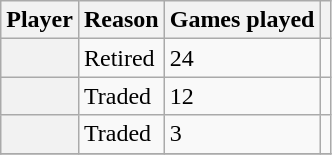<table class="wikitable plainrowheaders">
<tr>
<th scope="col">Player</th>
<th scope="col">Reason</th>
<th scope="col">Games played</th>
<th scope="col"></th>
</tr>
<tr>
<th scope="row"></th>
<td>Retired</td>
<td>24</td>
<td></td>
</tr>
<tr>
<th scope="row"></th>
<td>Traded</td>
<td>12</td>
<td></td>
</tr>
<tr>
<th scope="row"></th>
<td>Traded</td>
<td>3</td>
<td></td>
</tr>
<tr>
</tr>
</table>
